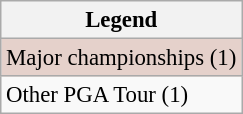<table class="wikitable" style="font-size:95%;">
<tr>
<th>Legend</th>
</tr>
<tr style="background:#e5d1cb;">
<td>Major championships (1)</td>
</tr>
<tr>
<td>Other PGA Tour (1)</td>
</tr>
</table>
